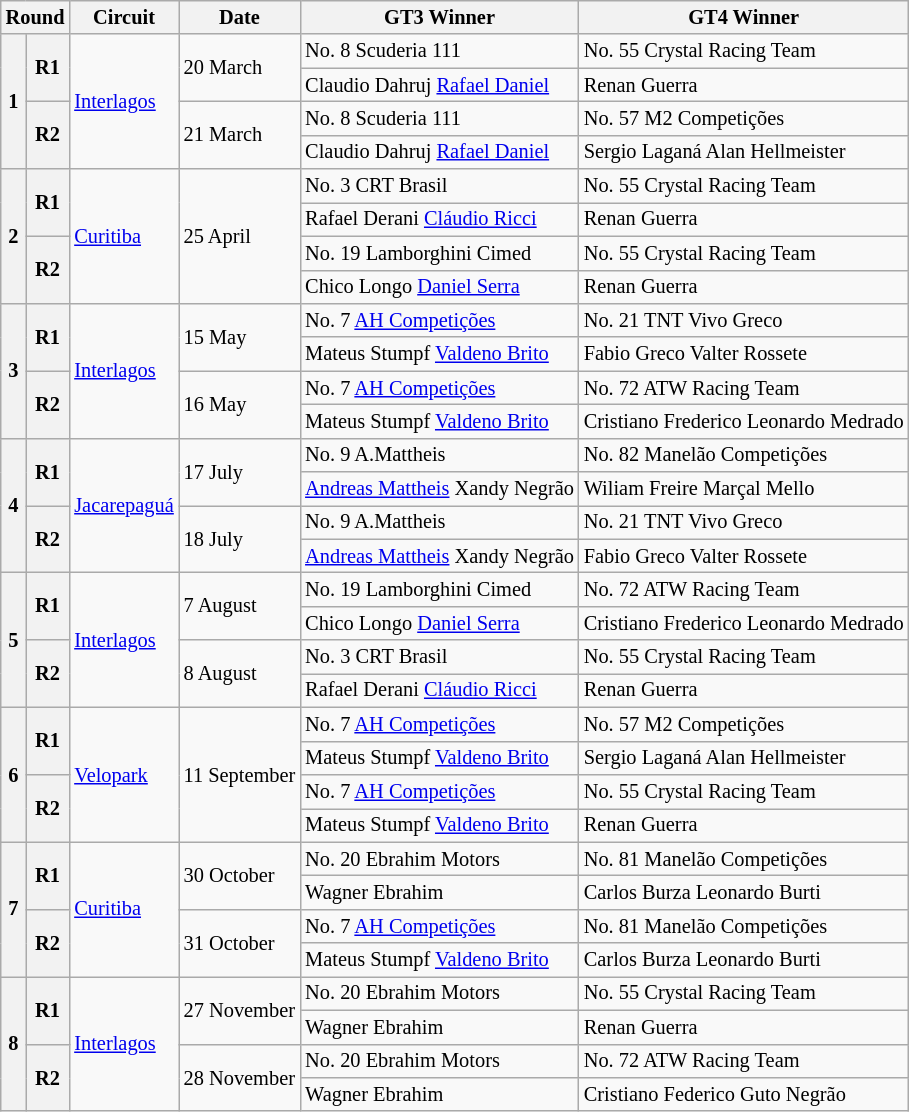<table class="wikitable" style="font-size: 85%;">
<tr>
<th colspan=2>Round</th>
<th>Circuit</th>
<th>Date</th>
<th>GT3 Winner</th>
<th>GT4 Winner</th>
</tr>
<tr>
<th rowspan=4>1</th>
<th rowspan=2>R1</th>
<td rowspan=4><a href='#'>Interlagos</a></td>
<td rowspan=2>20 March</td>
<td>No. 8 Scuderia 111</td>
<td>No. 55 Crystal Racing Team</td>
</tr>
<tr>
<td>Claudio Dahruj <a href='#'>Rafael Daniel</a></td>
<td>Renan Guerra</td>
</tr>
<tr>
<th rowspan=2>R2</th>
<td rowspan=2>21 March</td>
<td>No. 8 Scuderia 111</td>
<td>No. 57 M2 Competições</td>
</tr>
<tr>
<td>Claudio Dahruj <a href='#'>Rafael Daniel</a></td>
<td>Sergio Laganá Alan Hellmeister</td>
</tr>
<tr>
<th rowspan=4>2</th>
<th rowspan=2>R1</th>
<td rowspan=4><a href='#'>Curitiba</a></td>
<td rowspan=4>25 April</td>
<td>No. 3 CRT Brasil</td>
<td>No. 55 Crystal Racing Team</td>
</tr>
<tr>
<td>Rafael Derani <a href='#'>Cláudio Ricci</a></td>
<td>Renan Guerra</td>
</tr>
<tr>
<th rowspan=2>R2</th>
<td>No. 19 Lamborghini Cimed</td>
<td>No. 55 Crystal Racing Team</td>
</tr>
<tr>
<td>Chico Longo <a href='#'>Daniel Serra</a></td>
<td>Renan Guerra</td>
</tr>
<tr>
<th rowspan=4>3</th>
<th rowspan=2>R1</th>
<td rowspan=4><a href='#'>Interlagos</a></td>
<td rowspan=2>15 May</td>
<td>No. 7 <a href='#'>AH Competições</a></td>
<td>No. 21 TNT Vivo Greco</td>
</tr>
<tr>
<td>Mateus Stumpf <a href='#'>Valdeno Brito</a></td>
<td>Fabio Greco Valter Rossete</td>
</tr>
<tr>
<th rowspan=2>R2</th>
<td rowspan=2>16 May</td>
<td>No. 7 <a href='#'>AH Competições</a></td>
<td>No. 72 ATW Racing Team</td>
</tr>
<tr>
<td>Mateus Stumpf <a href='#'>Valdeno Brito</a></td>
<td>Cristiano Frederico Leonardo Medrado</td>
</tr>
<tr>
<th rowspan=4>4</th>
<th rowspan=2>R1</th>
<td rowspan=4><a href='#'>Jacarepaguá</a></td>
<td rowspan=2>17 July</td>
<td>No. 9 A.Mattheis</td>
<td>No. 82 Manelão Competições</td>
</tr>
<tr>
<td><a href='#'>Andreas Mattheis</a> Xandy Negrão</td>
<td>Wiliam Freire Marçal Mello</td>
</tr>
<tr>
<th rowspan=2>R2</th>
<td rowspan=2>18 July</td>
<td>No. 9 A.Mattheis</td>
<td>No. 21 TNT Vivo Greco</td>
</tr>
<tr>
<td><a href='#'>Andreas Mattheis</a> Xandy Negrão</td>
<td>Fabio Greco Valter Rossete</td>
</tr>
<tr>
<th rowspan=4>5</th>
<th rowspan=2>R1</th>
<td rowspan=4><a href='#'>Interlagos</a></td>
<td rowspan=2>7 August</td>
<td>No. 19 Lamborghini Cimed</td>
<td>No. 72 ATW Racing Team</td>
</tr>
<tr>
<td>Chico Longo <a href='#'>Daniel Serra</a></td>
<td>Cristiano Frederico Leonardo Medrado</td>
</tr>
<tr>
<th rowspan=2>R2</th>
<td rowspan=2>8 August</td>
<td>No. 3 CRT Brasil</td>
<td>No. 55 Crystal Racing Team</td>
</tr>
<tr>
<td>Rafael Derani <a href='#'>Cláudio Ricci</a></td>
<td>Renan Guerra</td>
</tr>
<tr>
<th rowspan=4>6</th>
<th rowspan=2>R1</th>
<td rowspan=4><a href='#'>Velopark</a></td>
<td rowspan=4>11 September</td>
<td>No. 7 <a href='#'>AH Competições</a></td>
<td>No. 57 M2 Competições</td>
</tr>
<tr>
<td>Mateus Stumpf <a href='#'>Valdeno Brito</a></td>
<td>Sergio Laganá Alan Hellmeister</td>
</tr>
<tr>
<th rowspan=2>R2</th>
<td>No. 7 <a href='#'>AH Competições</a></td>
<td>No. 55 Crystal Racing Team</td>
</tr>
<tr>
<td>Mateus Stumpf <a href='#'>Valdeno Brito</a></td>
<td>Renan Guerra</td>
</tr>
<tr>
<th rowspan=4>7</th>
<th rowspan=2>R1</th>
<td rowspan=4><a href='#'>Curitiba</a></td>
<td rowspan=2>30 October</td>
<td>No. 20 Ebrahim Motors</td>
<td>No. 81 Manelão Competições</td>
</tr>
<tr>
<td>Wagner Ebrahim</td>
<td>Carlos Burza Leonardo Burti</td>
</tr>
<tr>
<th rowspan=2>R2</th>
<td rowspan=2>31 October</td>
<td>No. 7 <a href='#'>AH Competições</a></td>
<td>No. 81 Manelão Competições</td>
</tr>
<tr>
<td>Mateus Stumpf <a href='#'>Valdeno Brito</a></td>
<td>Carlos Burza Leonardo Burti</td>
</tr>
<tr>
<th rowspan=4>8</th>
<th rowspan=2>R1</th>
<td rowspan=4><a href='#'>Interlagos</a></td>
<td rowspan=2>27 November</td>
<td>No. 20 Ebrahim Motors</td>
<td>No. 55 Crystal Racing Team</td>
</tr>
<tr>
<td>Wagner Ebrahim</td>
<td>Renan Guerra</td>
</tr>
<tr>
<th rowspan=2>R2</th>
<td rowspan=2>28 November</td>
<td>No. 20 Ebrahim Motors</td>
<td>No. 72 ATW Racing Team</td>
</tr>
<tr>
<td>Wagner Ebrahim</td>
<td>Cristiano Federico Guto Negrão</td>
</tr>
</table>
